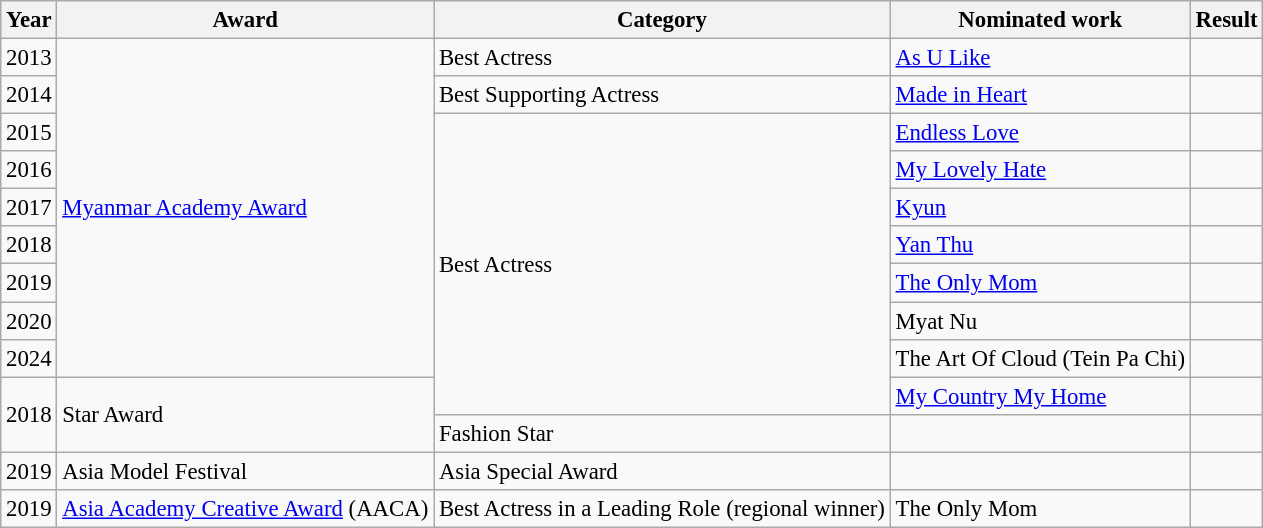<table class="wikitable" style="font-size: 95%">
<tr>
<th>Year</th>
<th>Award</th>
<th>Category</th>
<th>Nominated work</th>
<th>Result</th>
</tr>
<tr>
<td>2013</td>
<td rowspan="9"><a href='#'>Myanmar Academy Award</a></td>
<td>Best Actress</td>
<td><a href='#'>As U Like</a></td>
<td></td>
</tr>
<tr>
<td>2014</td>
<td>Best Supporting Actress</td>
<td><a href='#'>Made in Heart</a></td>
<td></td>
</tr>
<tr>
<td>2015</td>
<td rowspan = 8>Best Actress</td>
<td><a href='#'>Endless Love</a></td>
<td></td>
</tr>
<tr>
<td>2016</td>
<td><a href='#'>My Lovely Hate</a></td>
<td></td>
</tr>
<tr>
<td>2017</td>
<td><a href='#'>Kyun</a></td>
<td></td>
</tr>
<tr>
<td>2018</td>
<td><a href='#'>Yan Thu</a></td>
<td></td>
</tr>
<tr>
<td>2019</td>
<td><a href='#'>The Only Mom</a></td>
<td></td>
</tr>
<tr>
<td>2020</td>
<td>Myat Nu</td>
<td></td>
</tr>
<tr>
<td>2024</td>
<td>The Art Of Cloud (Tein Pa Chi)</td>
<td></td>
</tr>
<tr>
<td rowspan = "2">2018</td>
<td rowspan = "2">Star Award</td>
<td><a href='#'>My Country My Home</a></td>
<td></td>
</tr>
<tr>
<td>Fashion Star</td>
<td></td>
<td></td>
</tr>
<tr>
<td>2019</td>
<td>Asia Model Festival</td>
<td>Asia Special Award</td>
<td></td>
<td></td>
</tr>
<tr>
<td>2019</td>
<td><a href='#'>Asia Academy Creative Award</a>  (AACA)</td>
<td>Best Actress in a Leading Role (regional winner)</td>
<td>The Only Mom</td>
<td></td>
</tr>
</table>
